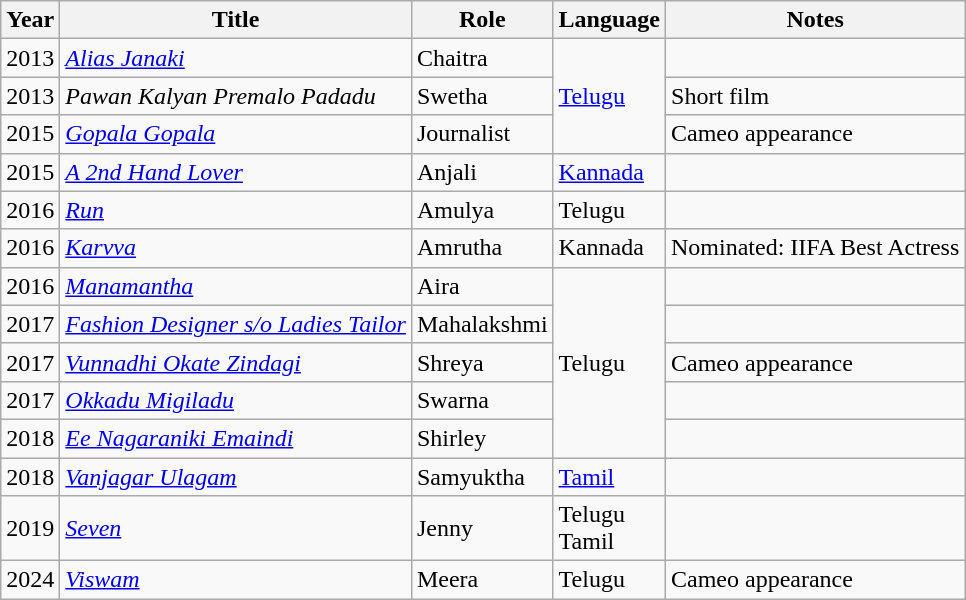<table class="wikitable sortable">
<tr>
<th>Year</th>
<th>Title</th>
<th>Role</th>
<th>Language</th>
<th>Notes</th>
</tr>
<tr>
<td>2013</td>
<td><em><a href='#'>Alias Janaki</a></em></td>
<td>Chaitra</td>
<td rowspan=3><a href='#'>Telugu</a></td>
<td></td>
</tr>
<tr>
<td>2013</td>
<td><em>Pawan Kalyan Premalo Padadu</em></td>
<td>Swetha</td>
<td>Short film</td>
</tr>
<tr>
<td>2015</td>
<td><em><a href='#'>Gopala Gopala</a></em></td>
<td>Journalist</td>
<td>Cameo appearance</td>
</tr>
<tr>
<td>2015</td>
<td><em><a href='#'>A 2nd Hand Lover</a></em></td>
<td>Anjali</td>
<td><a href='#'>Kannada</a></td>
<td></td>
</tr>
<tr>
<td>2016</td>
<td><em><a href='#'>Run</a></em></td>
<td>Amulya</td>
<td>Telugu</td>
<td></td>
</tr>
<tr>
<td>2016</td>
<td><em><a href='#'>Karvva</a></em></td>
<td>Amrutha</td>
<td>Kannada</td>
<td>Nominated: IIFA Best Actress</td>
</tr>
<tr>
<td>2016</td>
<td><em><a href='#'>Manamantha</a></em></td>
<td>Aira</td>
<td rowspan="5">Telugu</td>
</tr>
<tr>
<td>2017</td>
<td><em><a href='#'>Fashion Designer s/o Ladies Tailor</a></em></td>
<td>Mahalakshmi</td>
<td></td>
</tr>
<tr>
<td>2017</td>
<td><em><a href='#'>Vunnadhi Okate Zindagi</a></em></td>
<td>Shreya</td>
<td>Cameo appearance</td>
</tr>
<tr>
<td>2017</td>
<td><em><a href='#'>Okkadu Migiladu</a></em></td>
<td>Swarna</td>
<td></td>
</tr>
<tr>
<td>2018</td>
<td><em><a href='#'>Ee Nagaraniki Emaindi</a></em></td>
<td>Shirley</td>
<td></td>
</tr>
<tr>
<td>2018</td>
<td><em><a href='#'>Vanjagar Ulagam</a></em></td>
<td>Samyuktha</td>
<td><a href='#'>Tamil</a></td>
<td></td>
</tr>
<tr>
<td>2019</td>
<td><em><a href='#'>Seven</a></em></td>
<td>Jenny</td>
<td>Telugu<br>Tamil</td>
</tr>
<tr>
<td>2024</td>
<td><em><a href='#'>Viswam</a></em></td>
<td>Meera</td>
<td>Telugu</td>
<td>Cameo appearance</td>
</tr>
</table>
